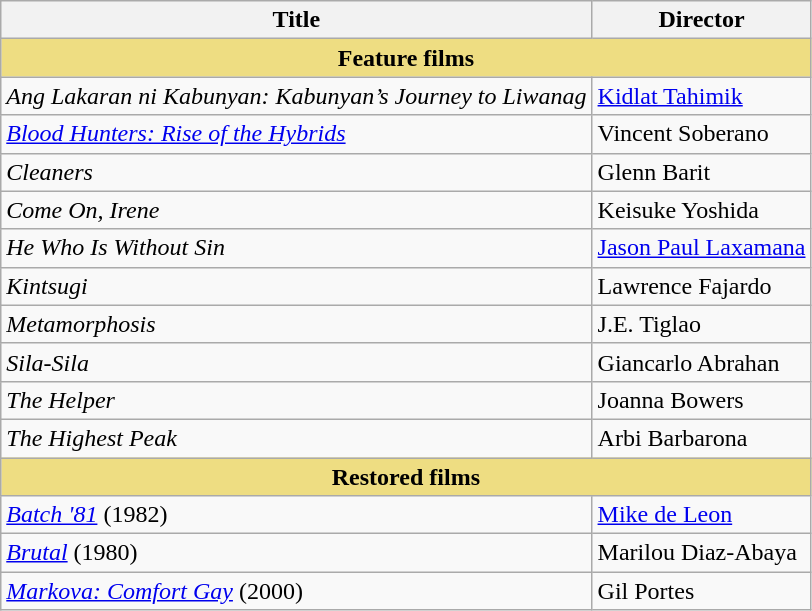<table class="wikitable">
<tr>
<th>Title</th>
<th>Director</th>
</tr>
<tr>
<th style="background:#EEDD82" colspan=5>Feature films</th>
</tr>
<tr>
<td><em>Ang Lakaran ni Kabunyan: Kabunyan’s Journey to Liwanag</em></td>
<td><a href='#'>Kidlat Tahimik</a></td>
</tr>
<tr>
<td><em><a href='#'>Blood Hunters: Rise of the Hybrids</a></em></td>
<td>Vincent Soberano</td>
</tr>
<tr>
<td><em>Cleaners</em></td>
<td>Glenn Barit</td>
</tr>
<tr>
<td><em>Come On, Irene</em></td>
<td>Keisuke Yoshida</td>
</tr>
<tr>
<td><em>He Who Is Without Sin</em></td>
<td><a href='#'>Jason Paul Laxamana</a></td>
</tr>
<tr>
<td><em>Kintsugi</em></td>
<td>Lawrence Fajardo</td>
</tr>
<tr>
<td><em>Metamorphosis</em></td>
<td>J.E. Tiglao</td>
</tr>
<tr>
<td><em>Sila-Sila</em></td>
<td>Giancarlo Abrahan</td>
</tr>
<tr>
<td><em>The Helper</em></td>
<td>Joanna Bowers</td>
</tr>
<tr>
<td><em>The Highest Peak</em></td>
<td>Arbi Barbarona</td>
</tr>
<tr>
<th style="background:#EEDD82" colspan=5>Restored films</th>
</tr>
<tr>
<td><em><a href='#'>Batch '81</a></em> (1982)</td>
<td><a href='#'>Mike de Leon</a></td>
</tr>
<tr>
<td><em><a href='#'>Brutal</a></em> (1980)</td>
<td>Marilou Diaz-Abaya</td>
</tr>
<tr>
<td><em><a href='#'>Markova: Comfort Gay</a></em> (2000)</td>
<td>Gil Portes</td>
</tr>
</table>
